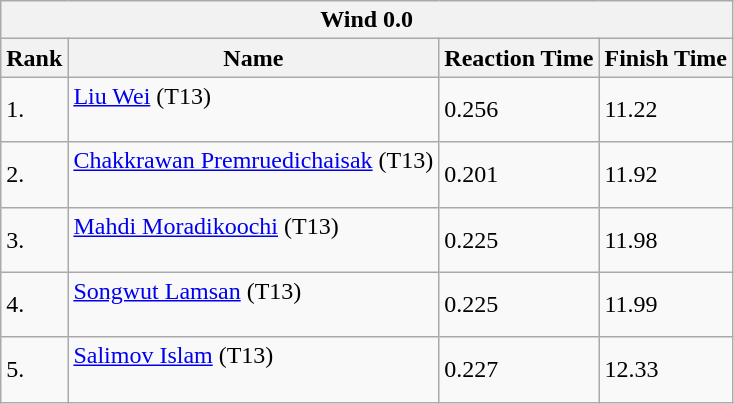<table class="wikitable">
<tr>
<th colspan="4">Wind 0.0</th>
</tr>
<tr>
<th>Rank</th>
<th>Name</th>
<th>Reaction Time</th>
<th>Finish Time</th>
</tr>
<tr>
<td>1.</td>
<td><a href='#'>Liu Wei</a> (T13)<br><br></td>
<td>0.256</td>
<td>11.22</td>
</tr>
<tr>
<td>2.</td>
<td><a href='#'>Chakkrawan Premruedichaisak</a> (T13)<br><br>
</td>
<td>0.201</td>
<td>11.92</td>
</tr>
<tr>
<td>3.</td>
<td><a href='#'>Mahdi Moradikoochi</a> (T13)<br><br></td>
<td>0.225</td>
<td>11.98</td>
</tr>
<tr>
<td>4.</td>
<td><a href='#'>Songwut Lamsan</a> (T13)<br><br></td>
<td>0.225</td>
<td>11.99</td>
</tr>
<tr>
<td>5.</td>
<td><a href='#'>Salimov Islam</a> (T13)<br><br></td>
<td>0.227</td>
<td>12.33</td>
</tr>
</table>
